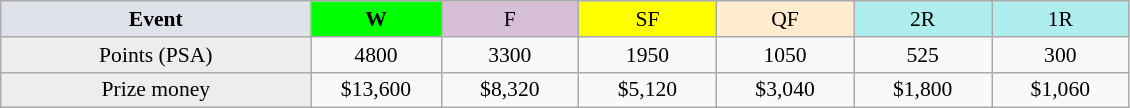<table class=wikitable style=font-size:90%;text-align:center>
<tr>
<td style="width:200px; background:#dfe2e9;"><strong>Event</strong></td>
<td style="width:80px; background:lime;"><strong>W</strong></td>
<td style="width:85px; background:thistle;">F</td>
<td style="width:85px; background:#ff0;">SF</td>
<td style="width:85px; background:#ffebcd;">QF</td>
<td style="width:85px; background:#afeeee;">2R</td>
<td style="width:85px; background:#afeeee;">1R</td>
</tr>
<tr>
<td bgcolor=#EDEDED>Points (PSA)</td>
<td>4800</td>
<td>3300</td>
<td>1950</td>
<td>1050</td>
<td>525</td>
<td>300</td>
</tr>
<tr>
<td style="background:#ededed;">Prize money</td>
<td>$13,600</td>
<td>$8,320</td>
<td>$5,120</td>
<td>$3,040</td>
<td>$1,800</td>
<td>$1,060</td>
</tr>
</table>
